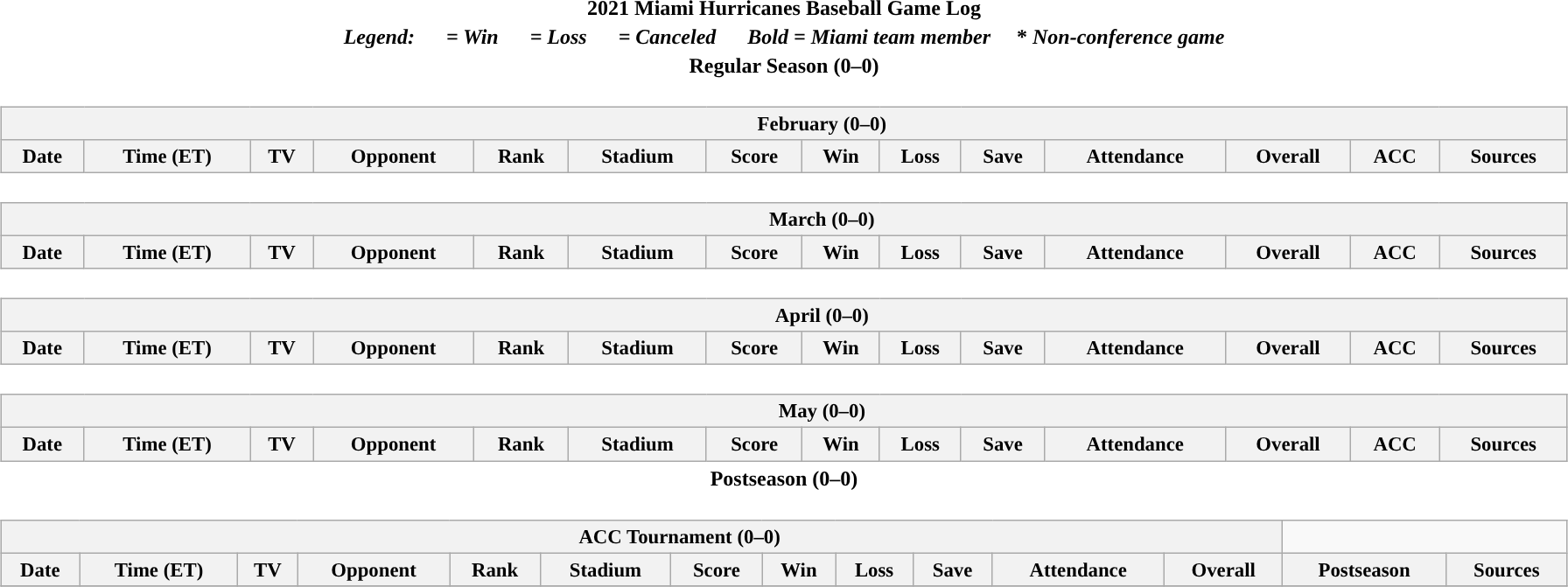<table class="toccolours" width=95% style="clear:both; margin:1.5em auto; text-align:center;">
<tr>
<th colspan=2>2021 Miami Hurricanes Baseball Game Log</th>
</tr>
<tr>
<th colspan=2><em>Legend:       = Win       = Loss       = Canceled      Bold = Miami team member</em>     * <em>Non-conference game</em></th>
</tr>
<tr>
<th colspan=2>Regular Season (0–0)</th>
</tr>
<tr valign="top">
<td><br><table class="wikitable collapsible collapsed" style="margin:auto; width:100%; text-align:center; font-size:95%">
<tr>
<th colspan=14 style="padding-left:4em;">February (0–0)</th>
</tr>
<tr>
<th bgcolor="#DDDDFF">Date</th>
<th bgcolor="#DDDDFF">Time (ET)</th>
<th bgcolor="#DDDDFF">TV</th>
<th bgcolor="#DDDDFF">Opponent</th>
<th bgcolor="#DDDDFF">Rank</th>
<th bgcolor="#DDDDFF">Stadium</th>
<th bgcolor="#DDDDFF">Score</th>
<th bgcolor="#DDDDFF">Win</th>
<th bgcolor="#DDDDFF">Loss</th>
<th bgcolor="#DDDDFF">Save</th>
<th bgcolor="#DDDDFF">Attendance</th>
<th bgcolor="#DDDDFF">Overall</th>
<th bgcolor="#DDDDFF">ACC</th>
<th bgcolor="#DDDDFF">Sources</th>
</tr>
</table>
</td>
</tr>
<tr>
<td><br><table class="wikitable collapsible" style="margin:auto; width:100%; text-align:center; font-size:95%">
<tr>
<th colspan=14 style="padding-left:4em;">March (0–0)</th>
</tr>
<tr>
<th bgcolor="#DDDDFF">Date</th>
<th bgcolor="#DDDDFF">Time (ET)</th>
<th bgcolor="#DDDDFF">TV</th>
<th bgcolor="#DDDDFF">Opponent</th>
<th bgcolor="#DDDDFF">Rank</th>
<th bgcolor="#DDDDFF">Stadium</th>
<th bgcolor="#DDDDFF">Score</th>
<th bgcolor="#DDDDFF">Win</th>
<th bgcolor="#DDDDFF">Loss</th>
<th bgcolor="#DDDDFF">Save</th>
<th bgcolor="#DDDDFF">Attendance</th>
<th bgcolor="#DDDDFF">Overall</th>
<th bgcolor="#DDDDFF">ACC</th>
<th bgcolor="#DDDDFF">Sources</th>
</tr>
</table>
</td>
</tr>
<tr>
<td><br><table class="wikitable collapsible collapsed" style="margin:auto; width:100%; text-align:center; font-size:95%">
<tr>
<th colspan=14 style="padding-left:4em;">April (0–0)</th>
</tr>
<tr>
<th bgcolor="#DDDDFF">Date</th>
<th bgcolor="#DDDDFF">Time (ET)</th>
<th bgcolor="#DDDDFF">TV</th>
<th bgcolor="#DDDDFF">Opponent</th>
<th bgcolor="#DDDDFF">Rank</th>
<th bgcolor="#DDDDFF">Stadium</th>
<th bgcolor="#DDDDFF">Score</th>
<th bgcolor="#DDDDFF">Win</th>
<th bgcolor="#DDDDFF">Loss</th>
<th bgcolor="#DDDDFF">Save</th>
<th bgcolor="#DDDDFF">Attendance</th>
<th bgcolor="#DDDDFF">Overall</th>
<th bgcolor="#DDDDFF">ACC</th>
<th bgcolor="#DDDDFF">Sources</th>
</tr>
</table>
</td>
</tr>
<tr>
<td><br><table class="wikitable collapsible collapsed" style="margin:auto; width:100%; text-align:center; font-size:95%">
<tr>
<th colspan=14 style="padding-left:4em;">May (0–0)</th>
</tr>
<tr>
<th bgcolor="#DDDDFF">Date</th>
<th bgcolor="#DDDDFF">Time (ET)</th>
<th bgcolor="#DDDDFF">TV</th>
<th bgcolor="#DDDDFF">Opponent</th>
<th bgcolor="#DDDDFF">Rank</th>
<th bgcolor="#DDDDFF">Stadium</th>
<th bgcolor="#DDDDFF">Score</th>
<th bgcolor="#DDDDFF">Win</th>
<th bgcolor="#DDDDFF">Loss</th>
<th bgcolor="#DDDDFF">Save</th>
<th bgcolor="#DDDDFF">Attendance</th>
<th bgcolor="#DDDDFF">Overall</th>
<th bgcolor="#DDDDFF">ACC</th>
<th bgcolor="#DDDDFF">Sources</th>
</tr>
</table>
</td>
</tr>
<tr>
<th colspan=2>Postseason (0–0)</th>
</tr>
<tr>
<td><br><table class="wikitable collapsible collapsed" style="margin:auto; width:100%; text-align:center; font-size:95%">
<tr>
<th colspan=12 style="padding-left:4em;">ACC Tournament (0–0)</th>
</tr>
<tr>
<th bgcolor="#DDDDFF">Date</th>
<th bgcolor="#DDDDFF">Time (ET)</th>
<th bgcolor="#DDDDFF">TV</th>
<th bgcolor="#DDDDFF">Opponent</th>
<th bgcolor="#DDDDFF">Rank</th>
<th bgcolor="#DDDDFF">Stadium</th>
<th bgcolor="#DDDDFF">Score</th>
<th bgcolor="#DDDDFF">Win</th>
<th bgcolor="#DDDDFF">Loss</th>
<th bgcolor="#DDDDFF">Save</th>
<th bgcolor="#DDDDFF">Attendance</th>
<th bgcolor="#DDDDFF">Overall</th>
<th bgcolor="#DDDDFF">Postseason</th>
<th bgcolor="#DDDDFF">Sources</th>
</tr>
<tr>
</tr>
</table>
</td>
</tr>
</table>
